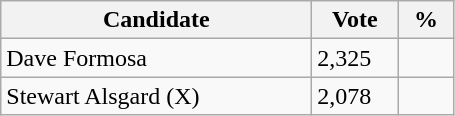<table class="wikitable">
<tr>
<th bgcolor="#DDDDFF" width="200px">Candidate</th>
<th bgcolor="#DDDDFF" width="50px">Vote</th>
<th bgcolor="#DDDDFF" width="30px">%</th>
</tr>
<tr>
<td>Dave Formosa</td>
<td>2,325</td>
<td></td>
</tr>
<tr>
<td>Stewart Alsgard (X)</td>
<td>2,078</td>
<td></td>
</tr>
</table>
